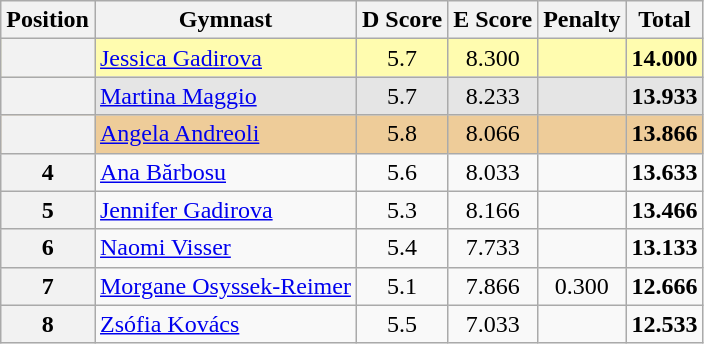<table style="text-align:center;" class="wikitable sortable">
<tr>
<th>Position</th>
<th>Gymnast</th>
<th>D Score</th>
<th>E Score</th>
<th>Penalty</th>
<th>Total</th>
</tr>
<tr style="background:#fffcaf;">
<th scope="row" style="text-align:center"></th>
<td style="text-align:left;"> <a href='#'>Jessica Gadirova</a></td>
<td>5.7</td>
<td>8.300</td>
<td></td>
<td><strong>14.000</strong></td>
</tr>
<tr style="background:#e5e5e5;">
<th scope="row" style="text-align:center"></th>
<td style="text-align:left;"> <a href='#'>Martina Maggio</a></td>
<td>5.7</td>
<td>8.233</td>
<td></td>
<td><strong>13.933</strong></td>
</tr>
<tr style="background:#ec9;">
<th scope="row" style="text-align:center"></th>
<td style="text-align:left;"> <a href='#'>Angela Andreoli</a></td>
<td>5.8</td>
<td>8.066</td>
<td></td>
<td><strong>13.866</strong></td>
</tr>
<tr>
<th>4</th>
<td style="text-align:left;"> <a href='#'>Ana Bărbosu</a></td>
<td>5.6</td>
<td>8.033</td>
<td></td>
<td><strong>13.633</strong></td>
</tr>
<tr>
<th>5</th>
<td style="text-align:left;"> <a href='#'>Jennifer Gadirova</a></td>
<td>5.3</td>
<td>8.166</td>
<td></td>
<td><strong>13.466</strong></td>
</tr>
<tr>
<th>6</th>
<td style="text-align:left;"> <a href='#'>Naomi Visser</a></td>
<td>5.4</td>
<td>7.733</td>
<td></td>
<td><strong>13.133</strong></td>
</tr>
<tr>
<th>7</th>
<td style="text-align:left;"> <a href='#'>Morgane Osyssek-Reimer</a></td>
<td>5.1</td>
<td>7.866</td>
<td>0.300</td>
<td><strong>12.666</strong></td>
</tr>
<tr>
<th>8</th>
<td style="text-align:left;"> <a href='#'>Zsófia Kovács</a></td>
<td>5.5</td>
<td>7.033</td>
<td></td>
<td><strong>12.533</strong></td>
</tr>
</table>
